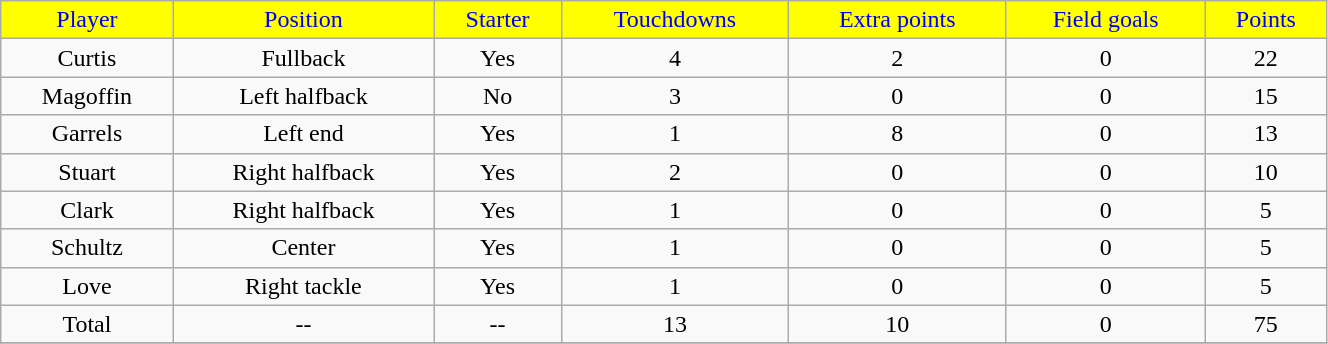<table class="wikitable" width="70%">
<tr align="center"  style="background:yellow;color:blue;">
<td>Player</td>
<td>Position</td>
<td>Starter</td>
<td>Touchdowns</td>
<td>Extra points</td>
<td>Field goals</td>
<td>Points</td>
</tr>
<tr align="center" bgcolor="">
<td>Curtis</td>
<td>Fullback</td>
<td>Yes</td>
<td>4</td>
<td>2</td>
<td>0</td>
<td>22</td>
</tr>
<tr align="center" bgcolor="">
<td>Magoffin</td>
<td>Left halfback</td>
<td>No</td>
<td>3</td>
<td>0</td>
<td>0</td>
<td>15</td>
</tr>
<tr align="center" bgcolor="">
<td>Garrels</td>
<td>Left end</td>
<td>Yes</td>
<td>1</td>
<td>8</td>
<td>0</td>
<td>13</td>
</tr>
<tr align="center" bgcolor="">
<td>Stuart</td>
<td>Right halfback</td>
<td>Yes</td>
<td>2</td>
<td>0</td>
<td>0</td>
<td>10</td>
</tr>
<tr align="center" bgcolor="">
<td>Clark</td>
<td>Right halfback</td>
<td>Yes</td>
<td>1</td>
<td>0</td>
<td>0</td>
<td>5</td>
</tr>
<tr align="center" bgcolor="">
<td>Schultz</td>
<td>Center</td>
<td>Yes</td>
<td>1</td>
<td>0</td>
<td>0</td>
<td>5</td>
</tr>
<tr align="center" bgcolor="">
<td>Love</td>
<td>Right tackle</td>
<td>Yes</td>
<td>1</td>
<td>0</td>
<td>0</td>
<td>5</td>
</tr>
<tr align="center" bgcolor="">
<td>Total</td>
<td>--</td>
<td>--</td>
<td>13</td>
<td>10</td>
<td>0</td>
<td>75</td>
</tr>
<tr align="center" bgcolor="">
</tr>
</table>
